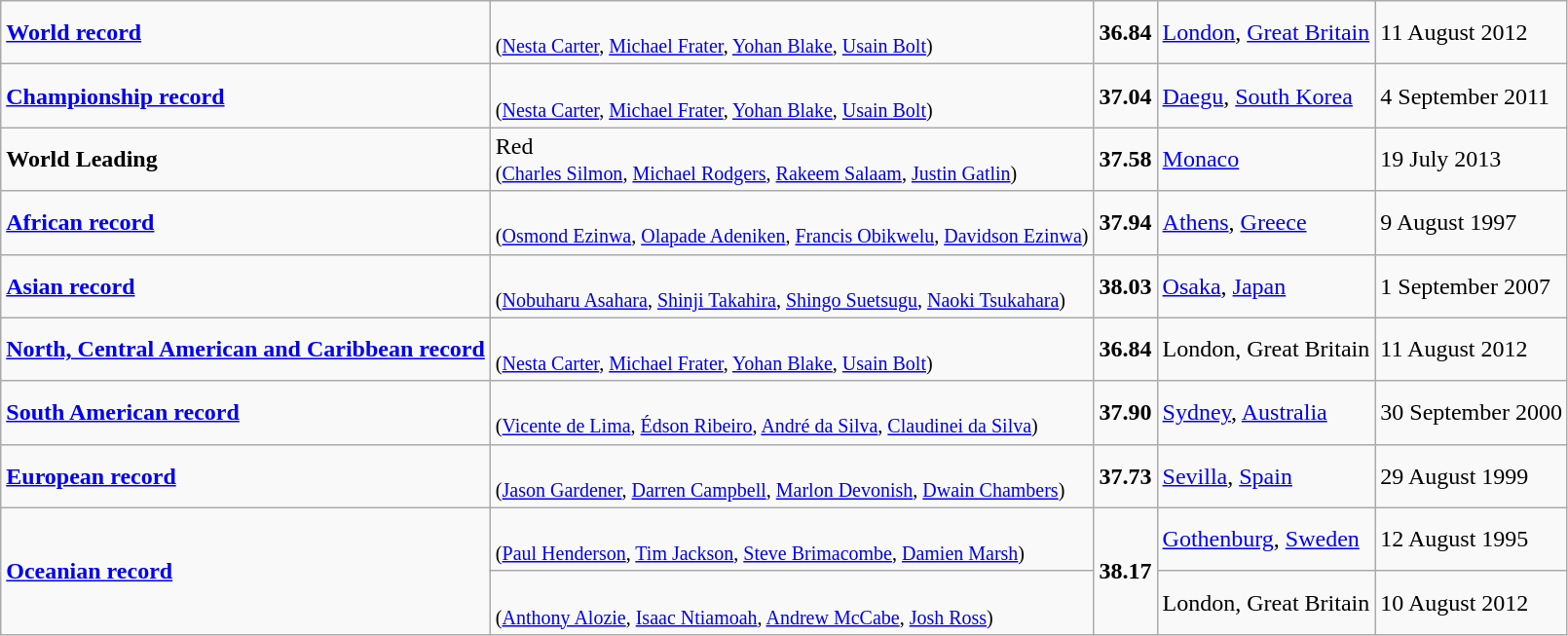<table class="wikitable">
<tr>
<td><strong><a href='#'>World record</a></strong></td>
<td><br><small>(<a href='#'>Nesta Carter</a>, <a href='#'>Michael Frater</a>, <a href='#'>Yohan Blake</a>, <a href='#'>Usain Bolt</a>)</small></td>
<td><strong>36.84</strong></td>
<td> <a href='#'>London</a>, <a href='#'>Great Britain</a></td>
<td>11 August 2012</td>
</tr>
<tr>
<td><strong><a href='#'>Championship record</a></strong></td>
<td><br><small>(<a href='#'>Nesta Carter</a>, <a href='#'>Michael Frater</a>, <a href='#'>Yohan Blake</a>, <a href='#'>Usain Bolt</a>)</small></td>
<td><strong>37.04</strong></td>
<td> <a href='#'>Daegu</a>, <a href='#'>South Korea</a></td>
<td>4 September 2011</td>
</tr>
<tr>
<td><strong>World Leading</strong></td>
<td> Red<br><small>(<a href='#'>Charles Silmon</a>, <a href='#'>Michael Rodgers</a>, <a href='#'>Rakeem Salaam</a>, <a href='#'>Justin Gatlin</a>)</small></td>
<td><strong>37.58</strong></td>
<td> <a href='#'>Monaco</a></td>
<td>19 July 2013</td>
</tr>
<tr>
<td><strong><a href='#'>African record</a></strong></td>
<td><br><small>(<a href='#'>Osmond Ezinwa</a>, <a href='#'>Olapade Adeniken</a>, <a href='#'>Francis Obikwelu</a>, <a href='#'>Davidson Ezinwa</a>)</small></td>
<td><strong>37.94</strong></td>
<td> <a href='#'>Athens</a>, <a href='#'>Greece</a></td>
<td>9 August 1997</td>
</tr>
<tr>
<td><strong><a href='#'>Asian record</a></strong></td>
<td><br><small>(<a href='#'>Nobuharu Asahara</a>, <a href='#'>Shinji Takahira</a>, <a href='#'>Shingo Suetsugu</a>, <a href='#'>Naoki Tsukahara</a>)</small></td>
<td><strong>38.03</strong></td>
<td> <a href='#'>Osaka</a>, <a href='#'>Japan</a></td>
<td>1 September 2007</td>
</tr>
<tr>
<td><strong><a href='#'>North, Central American and Caribbean record</a></strong></td>
<td><br><small>(<a href='#'>Nesta Carter</a>, <a href='#'>Michael Frater</a>, <a href='#'>Yohan Blake</a>, <a href='#'>Usain Bolt</a>)</small></td>
<td><strong>36.84</strong></td>
<td> London, Great Britain</td>
<td>11 August 2012</td>
</tr>
<tr>
<td><strong><a href='#'>South American record</a></strong></td>
<td><br><small>(<a href='#'>Vicente de Lima</a>, <a href='#'>Édson Ribeiro</a>, <a href='#'>André da Silva</a>, <a href='#'>Claudinei da Silva</a>)</small></td>
<td><strong>37.90</strong></td>
<td> <a href='#'>Sydney</a>, <a href='#'>Australia</a></td>
<td>30 September 2000</td>
</tr>
<tr>
<td><strong><a href='#'>European record</a></strong></td>
<td><br><small>(<a href='#'>Jason Gardener</a>, <a href='#'>Darren Campbell</a>, <a href='#'>Marlon Devonish</a>, <a href='#'>Dwain Chambers</a>)</small></td>
<td><strong>37.73</strong></td>
<td> <a href='#'>Sevilla</a>, <a href='#'>Spain</a></td>
<td>29 August 1999</td>
</tr>
<tr>
<td rowspan=2><strong><a href='#'>Oceanian record</a></strong></td>
<td><br><small>(<a href='#'>Paul Henderson</a>, <a href='#'>Tim Jackson</a>, <a href='#'>Steve Brimacombe</a>, <a href='#'>Damien Marsh</a>)</small></td>
<td rowspan=2><strong>38.17</strong></td>
<td> <a href='#'>Gothenburg</a>, <a href='#'>Sweden</a></td>
<td>12 August 1995</td>
</tr>
<tr>
<td><br><small>(<a href='#'>Anthony Alozie</a>, <a href='#'>Isaac Ntiamoah</a>, <a href='#'>Andrew McCabe</a>, <a href='#'>Josh Ross</a>)</small></td>
<td> London, Great Britain</td>
<td>10 August 2012</td>
</tr>
</table>
